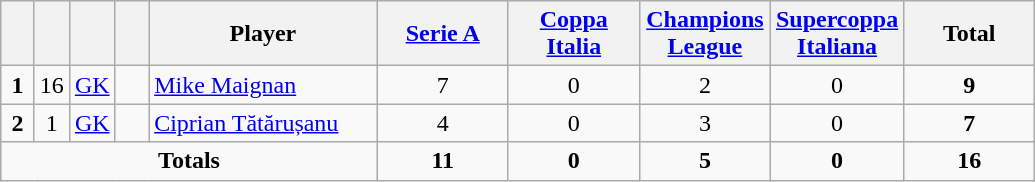<table class="wikitable" style="text-align:center">
<tr>
<th width=15></th>
<th width=15></th>
<th width=15></th>
<th width=15></th>
<th width=145>Player</th>
<th width=80><a href='#'>Serie A</a></th>
<th width=80><a href='#'>Coppa Italia</a></th>
<th width=80><a href='#'>Champions League</a></th>
<th width=80><a href='#'>Supercoppa Italiana</a></th>
<th width=80>Total</th>
</tr>
<tr>
<td><strong>1</strong></td>
<td>16</td>
<td><a href='#'>GK</a></td>
<td></td>
<td align=left><a href='#'>Mike Maignan</a></td>
<td>7</td>
<td>0</td>
<td>2</td>
<td>0</td>
<td><strong>9</strong></td>
</tr>
<tr>
<td><strong>2</strong></td>
<td>1</td>
<td><a href='#'>GK</a></td>
<td></td>
<td align=left><a href='#'>Ciprian Tătărușanu</a></td>
<td>4</td>
<td>0</td>
<td>3</td>
<td>0</td>
<td><strong>7</strong></td>
</tr>
<tr>
<td colspan=5><strong>Totals</strong></td>
<td><strong>11</strong></td>
<td><strong>0</strong></td>
<td><strong>5</strong></td>
<td><strong>0</strong></td>
<td><strong>16</strong></td>
</tr>
</table>
